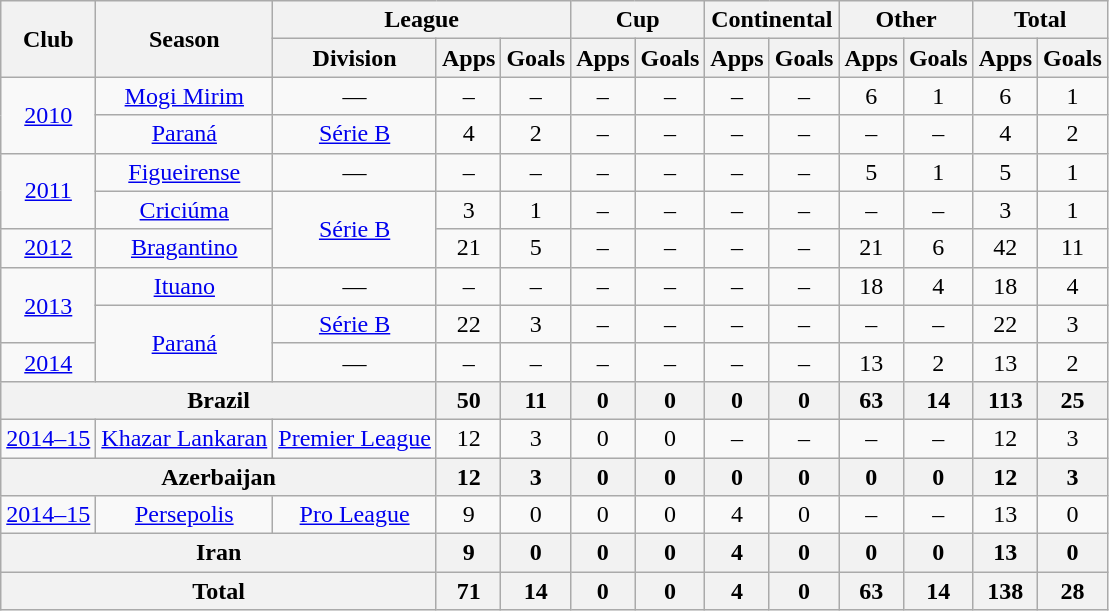<table class="wikitable" style="text-align: center;">
<tr>
<th rowspan="2">Club</th>
<th rowspan="2">Season</th>
<th colspan="3">League</th>
<th colspan="2">Cup</th>
<th colspan="2">Continental</th>
<th colspan="2">Other</th>
<th colspan="2">Total</th>
</tr>
<tr>
<th>Division</th>
<th>Apps</th>
<th>Goals</th>
<th>Apps</th>
<th>Goals</th>
<th>Apps</th>
<th>Goals</th>
<th>Apps</th>
<th>Goals</th>
<th>Apps</th>
<th>Goals</th>
</tr>
<tr>
<td rowspan="2"><a href='#'>2010</a></td>
<td><a href='#'>Mogi Mirim</a></td>
<td>—</td>
<td>–</td>
<td>–</td>
<td>–</td>
<td>–</td>
<td>–</td>
<td>–</td>
<td>6</td>
<td>1</td>
<td>6</td>
<td>1</td>
</tr>
<tr>
<td><a href='#'>Paraná</a></td>
<td><a href='#'>Série B</a></td>
<td>4</td>
<td>2</td>
<td>–</td>
<td>–</td>
<td>–</td>
<td>–</td>
<td>–</td>
<td>–</td>
<td>4</td>
<td>2</td>
</tr>
<tr>
<td rowspan="2"><a href='#'>2011</a></td>
<td><a href='#'>Figueirense</a></td>
<td>—</td>
<td>–</td>
<td>–</td>
<td>–</td>
<td>–</td>
<td>–</td>
<td>–</td>
<td>5</td>
<td>1</td>
<td>5</td>
<td>1</td>
</tr>
<tr>
<td><a href='#'>Criciúma</a></td>
<td rowspan="2"><a href='#'>Série B</a></td>
<td>3</td>
<td>1</td>
<td>–</td>
<td>–</td>
<td>–</td>
<td>–</td>
<td>–</td>
<td>–</td>
<td>3</td>
<td>1</td>
</tr>
<tr>
<td><a href='#'>2012</a></td>
<td><a href='#'>Bragantino</a></td>
<td>21</td>
<td>5</td>
<td>–</td>
<td>–</td>
<td>–</td>
<td>–</td>
<td>21</td>
<td>6</td>
<td>42</td>
<td>11</td>
</tr>
<tr>
<td rowspan="2"><a href='#'>2013</a></td>
<td><a href='#'>Ituano</a></td>
<td>—</td>
<td>–</td>
<td>–</td>
<td>–</td>
<td>–</td>
<td>–</td>
<td>–</td>
<td>18</td>
<td>4</td>
<td>18</td>
<td>4</td>
</tr>
<tr>
<td rowspan="2"><a href='#'>Paraná</a></td>
<td><a href='#'>Série B</a></td>
<td>22</td>
<td>3</td>
<td>–</td>
<td>–</td>
<td>–</td>
<td>–</td>
<td>–</td>
<td>–</td>
<td>22</td>
<td>3</td>
</tr>
<tr>
<td><a href='#'>2014</a></td>
<td>—</td>
<td>–</td>
<td>–</td>
<td>–</td>
<td>–</td>
<td>–</td>
<td>–</td>
<td>13</td>
<td>2</td>
<td>13</td>
<td>2</td>
</tr>
<tr>
<th colspan="3">Brazil</th>
<th>50</th>
<th>11</th>
<th>0</th>
<th>0</th>
<th>0</th>
<th>0</th>
<th>63</th>
<th>14</th>
<th>113</th>
<th>25</th>
</tr>
<tr>
<td><a href='#'>2014–15</a></td>
<td><a href='#'>Khazar Lankaran</a></td>
<td><a href='#'>Premier League</a></td>
<td>12</td>
<td>3</td>
<td>0</td>
<td>0</td>
<td>–</td>
<td>–</td>
<td>–</td>
<td>–</td>
<td>12</td>
<td>3</td>
</tr>
<tr>
<th colspan="3">Azerbaijan</th>
<th>12</th>
<th>3</th>
<th>0</th>
<th>0</th>
<th>0</th>
<th>0</th>
<th>0</th>
<th>0</th>
<th>12</th>
<th>3</th>
</tr>
<tr>
<td><a href='#'>2014–15</a></td>
<td><a href='#'>Persepolis</a></td>
<td><a href='#'>Pro League</a></td>
<td>9</td>
<td>0</td>
<td>0</td>
<td>0</td>
<td>4</td>
<td>0</td>
<td>–</td>
<td>–</td>
<td>13</td>
<td>0</td>
</tr>
<tr>
<th colspan="3">Iran</th>
<th>9</th>
<th>0</th>
<th>0</th>
<th>0</th>
<th>4</th>
<th>0</th>
<th>0</th>
<th>0</th>
<th>13</th>
<th>0</th>
</tr>
<tr>
<th colspan="3">Total</th>
<th>71</th>
<th>14</th>
<th>0</th>
<th>0</th>
<th>4</th>
<th>0</th>
<th>63</th>
<th>14</th>
<th>138</th>
<th>28</th>
</tr>
</table>
